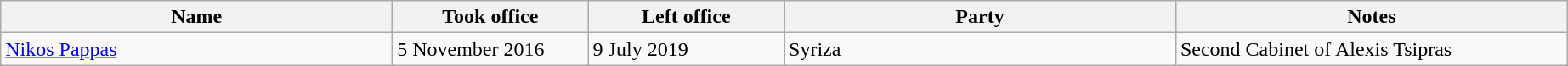<table class="wikitable">
<tr>
<th width="20%">Name</th>
<th width="10%">Took office</th>
<th width="10%">Left office</th>
<th width="20%">Party</th>
<th width="20%">Notes</th>
</tr>
<tr>
<td><a href='#'>Nikos Pappas</a></td>
<td>5 November 2016</td>
<td>9 July 2019</td>
<td>Syriza</td>
<td>Second Cabinet of Alexis Tsipras</td>
</tr>
</table>
